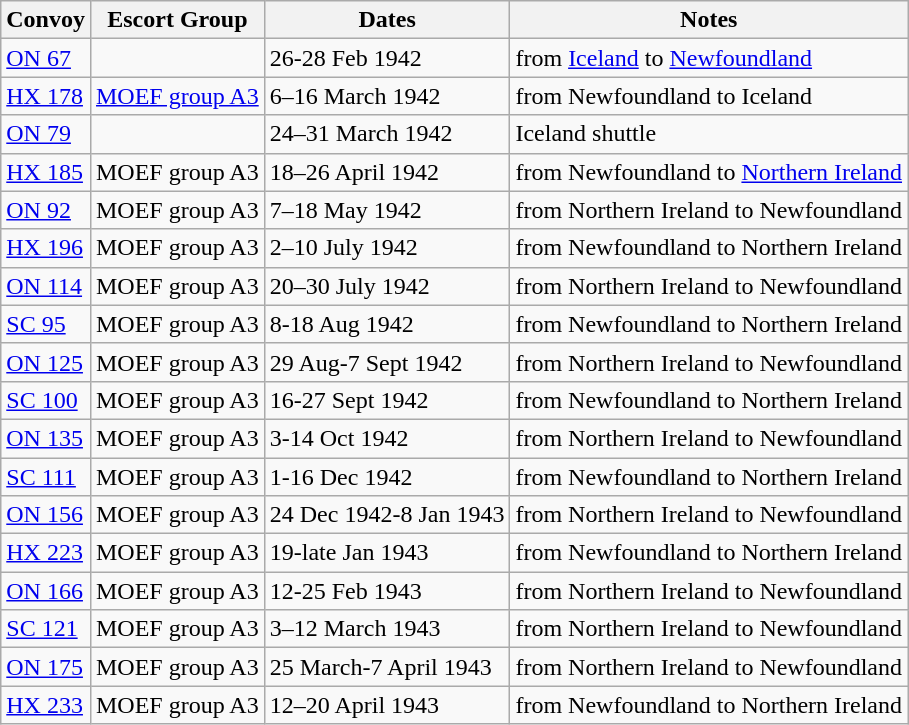<table class="wikitable">
<tr>
<th>Convoy</th>
<th>Escort Group</th>
<th>Dates</th>
<th>Notes</th>
</tr>
<tr>
<td><a href='#'>ON 67</a></td>
<td></td>
<td>26-28 Feb 1942</td>
<td>from <a href='#'>Iceland</a> to <a href='#'>Newfoundland</a></td>
</tr>
<tr>
<td><a href='#'>HX 178</a></td>
<td><a href='#'>MOEF group A3</a></td>
<td>6–16 March 1942</td>
<td>from Newfoundland to Iceland</td>
</tr>
<tr>
<td><a href='#'>ON 79</a></td>
<td></td>
<td>24–31 March 1942</td>
<td>Iceland shuttle</td>
</tr>
<tr>
<td><a href='#'>HX 185</a></td>
<td>MOEF group A3</td>
<td>18–26 April 1942</td>
<td>from Newfoundland to <a href='#'>Northern Ireland</a></td>
</tr>
<tr>
<td><a href='#'>ON 92</a></td>
<td>MOEF group A3</td>
<td>7–18 May 1942</td>
<td>from Northern Ireland to Newfoundland</td>
</tr>
<tr>
<td><a href='#'>HX 196</a></td>
<td>MOEF group A3</td>
<td>2–10 July 1942</td>
<td>from Newfoundland to Northern Ireland</td>
</tr>
<tr>
<td><a href='#'>ON 114</a></td>
<td>MOEF group A3</td>
<td>20–30 July 1942</td>
<td>from Northern Ireland to Newfoundland</td>
</tr>
<tr>
<td><a href='#'>SC 95</a></td>
<td>MOEF group A3</td>
<td>8-18 Aug 1942</td>
<td>from Newfoundland to Northern Ireland</td>
</tr>
<tr>
<td><a href='#'>ON 125</a></td>
<td>MOEF group A3</td>
<td>29 Aug-7 Sept 1942</td>
<td>from Northern Ireland to Newfoundland</td>
</tr>
<tr>
<td><a href='#'>SC 100</a></td>
<td>MOEF group A3</td>
<td>16-27 Sept 1942</td>
<td>from Newfoundland to Northern Ireland</td>
</tr>
<tr>
<td><a href='#'>ON 135</a></td>
<td>MOEF group A3</td>
<td>3-14 Oct 1942</td>
<td>from Northern Ireland to Newfoundland</td>
</tr>
<tr>
<td><a href='#'>SC 111</a></td>
<td>MOEF group A3</td>
<td>1-16 Dec 1942</td>
<td>from Newfoundland to Northern Ireland</td>
</tr>
<tr>
<td><a href='#'>ON 156</a></td>
<td>MOEF group A3</td>
<td>24 Dec 1942-8 Jan 1943</td>
<td>from Northern Ireland to Newfoundland</td>
</tr>
<tr>
<td><a href='#'>HX 223</a></td>
<td>MOEF group A3</td>
<td>19-late Jan 1943</td>
<td>from Newfoundland to Northern Ireland</td>
</tr>
<tr>
<td><a href='#'>ON 166</a></td>
<td>MOEF group A3</td>
<td>12-25 Feb 1943</td>
<td>from Northern Ireland to Newfoundland</td>
</tr>
<tr>
<td><a href='#'>SC 121</a></td>
<td>MOEF group A3</td>
<td>3–12 March 1943</td>
<td>from Northern Ireland to Newfoundland</td>
</tr>
<tr>
<td><a href='#'>ON 175</a></td>
<td>MOEF group A3</td>
<td>25 March-7 April 1943</td>
<td>from Northern Ireland to Newfoundland</td>
</tr>
<tr>
<td><a href='#'>HX 233</a></td>
<td>MOEF group A3</td>
<td>12–20 April 1943</td>
<td>from Newfoundland to Northern Ireland</td>
</tr>
</table>
